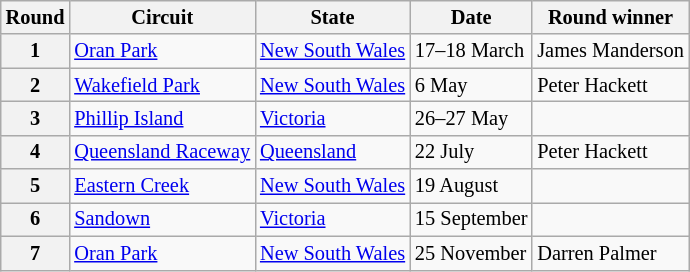<table class="wikitable" style="font-size: 85%;">
<tr>
<th>Round</th>
<th>Circuit</th>
<th>State</th>
<th>Date</th>
<th>Round winner</th>
</tr>
<tr>
<th>1</th>
<td><a href='#'>Oran Park</a></td>
<td><a href='#'>New South Wales</a></td>
<td>17–18 March</td>
<td>James Manderson</td>
</tr>
<tr>
<th>2</th>
<td><a href='#'>Wakefield Park</a></td>
<td><a href='#'>New South Wales</a></td>
<td>6 May</td>
<td>Peter Hackett</td>
</tr>
<tr>
<th>3</th>
<td><a href='#'>Phillip Island</a></td>
<td><a href='#'>Victoria</a></td>
<td>26–27 May</td>
<td></td>
</tr>
<tr>
<th>4</th>
<td><a href='#'>Queensland Raceway</a></td>
<td><a href='#'>Queensland</a></td>
<td>22 July</td>
<td>Peter Hackett</td>
</tr>
<tr>
<th>5</th>
<td><a href='#'>Eastern Creek</a></td>
<td><a href='#'>New South Wales</a></td>
<td>19 August</td>
<td></td>
</tr>
<tr>
<th>6</th>
<td><a href='#'>Sandown</a></td>
<td><a href='#'>Victoria</a></td>
<td>15 September</td>
<td></td>
</tr>
<tr>
<th>7</th>
<td><a href='#'>Oran Park</a></td>
<td><a href='#'>New South Wales</a></td>
<td>25 November</td>
<td>Darren Palmer</td>
</tr>
</table>
